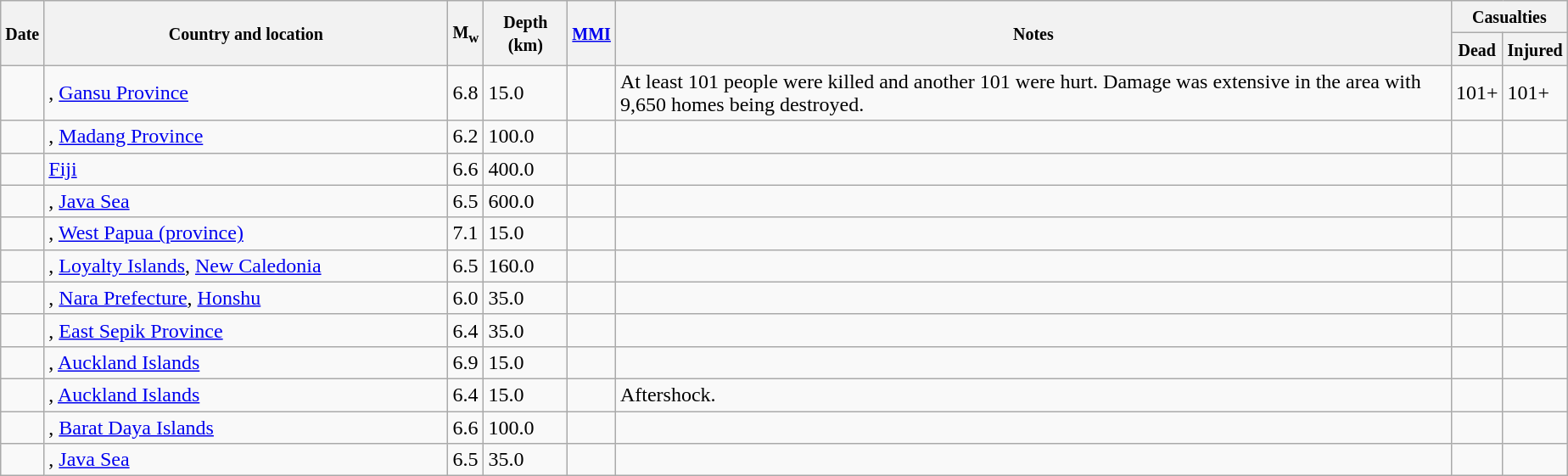<table class="wikitable sortable sort-under" style="border:1px black; margin-left:1em;">
<tr>
<th rowspan="2"><small>Date</small></th>
<th rowspan="2" style="width: 310px"><small>Country and location</small></th>
<th rowspan="2"><small>M<sub>w</sub></small></th>
<th rowspan="2"><small>Depth (km)</small></th>
<th rowspan="2"><small><a href='#'>MMI</a></small></th>
<th rowspan="2" class="unsortable"><small>Notes</small></th>
<th colspan="2"><small>Casualties</small></th>
</tr>
<tr>
<th><small>Dead</small></th>
<th><small>Injured</small></th>
</tr>
<tr>
<td></td>
<td>, <a href='#'>Gansu Province</a></td>
<td>6.8</td>
<td>15.0</td>
<td></td>
<td>At least 101 people were killed and another 101 were hurt. Damage was extensive in the area with 9,650 homes being destroyed.</td>
<td>101+</td>
<td>101+</td>
</tr>
<tr>
<td></td>
<td>, <a href='#'>Madang Province</a></td>
<td>6.2</td>
<td>100.0</td>
<td></td>
<td></td>
<td></td>
<td></td>
</tr>
<tr>
<td></td>
<td> <a href='#'>Fiji</a></td>
<td>6.6</td>
<td>400.0</td>
<td></td>
<td></td>
<td></td>
<td></td>
</tr>
<tr>
<td></td>
<td>, <a href='#'>Java Sea</a></td>
<td>6.5</td>
<td>600.0</td>
<td></td>
<td></td>
<td></td>
<td></td>
</tr>
<tr>
<td></td>
<td>, <a href='#'>West Papua (province)</a></td>
<td>7.1</td>
<td>15.0</td>
<td></td>
<td></td>
<td></td>
<td></td>
</tr>
<tr>
<td></td>
<td>, <a href='#'>Loyalty Islands</a>, <a href='#'>New Caledonia</a></td>
<td>6.5</td>
<td>160.0</td>
<td></td>
<td></td>
<td></td>
<td></td>
</tr>
<tr>
<td></td>
<td>, <a href='#'>Nara Prefecture</a>, <a href='#'>Honshu</a></td>
<td>6.0</td>
<td>35.0</td>
<td></td>
<td></td>
<td></td>
<td></td>
</tr>
<tr>
<td></td>
<td>, <a href='#'>East Sepik Province</a></td>
<td>6.4</td>
<td>35.0</td>
<td></td>
<td></td>
<td></td>
<td></td>
</tr>
<tr>
<td></td>
<td>, <a href='#'>Auckland Islands</a></td>
<td>6.9</td>
<td>15.0</td>
<td></td>
<td></td>
<td></td>
<td></td>
</tr>
<tr>
<td></td>
<td>, <a href='#'>Auckland Islands</a></td>
<td>6.4</td>
<td>15.0</td>
<td></td>
<td>Aftershock.</td>
<td></td>
<td></td>
</tr>
<tr>
<td></td>
<td>, <a href='#'>Barat Daya Islands</a></td>
<td>6.6</td>
<td>100.0</td>
<td></td>
<td></td>
<td></td>
<td></td>
</tr>
<tr>
<td></td>
<td>, <a href='#'>Java Sea</a></td>
<td>6.5</td>
<td>35.0</td>
<td></td>
<td></td>
<td></td>
<td></td>
</tr>
</table>
